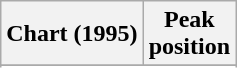<table class="wikitable sortable">
<tr>
<th align="left">Chart (1995)</th>
<th align="center">Peak<br>position</th>
</tr>
<tr>
</tr>
<tr>
</tr>
</table>
